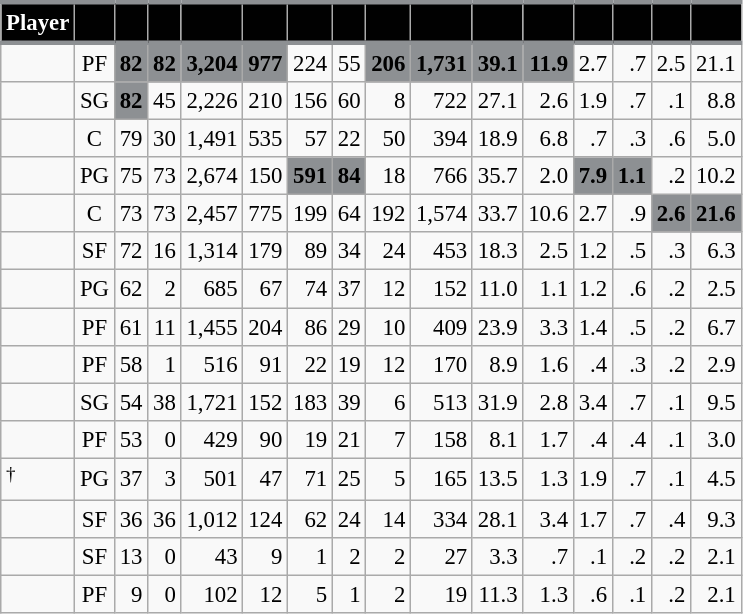<table class="wikitable sortable" style="font-size: 95%; text-align:right;">
<tr>
<th style="background:#010101; color:#FFFFFF; border-top:#8D9093 3px solid; border-bottom:#8D9093 3px solid;">Player</th>
<th style="background:#010101; color:#FFFFFF; border-top:#8D9093 3px solid; border-bottom:#8D9093 3px solid;"></th>
<th style="background:#010101; color:#FFFFFF; border-top:#8D9093 3px solid; border-bottom:#8D9093 3px solid;"></th>
<th style="background:#010101; color:#FFFFFF; border-top:#8D9093 3px solid; border-bottom:#8D9093 3px solid;"></th>
<th style="background:#010101; color:#FFFFFF; border-top:#8D9093 3px solid; border-bottom:#8D9093 3px solid;"></th>
<th style="background:#010101; color:#FFFFFF; border-top:#8D9093 3px solid; border-bottom:#8D9093 3px solid;"></th>
<th style="background:#010101; color:#FFFFFF; border-top:#8D9093 3px solid; border-bottom:#8D9093 3px solid;"></th>
<th style="background:#010101; color:#FFFFFF; border-top:#8D9093 3px solid; border-bottom:#8D9093 3px solid;"></th>
<th style="background:#010101; color:#FFFFFF; border-top:#8D9093 3px solid; border-bottom:#8D9093 3px solid;"></th>
<th style="background:#010101; color:#FFFFFF; border-top:#8D9093 3px solid; border-bottom:#8D9093 3px solid;"></th>
<th style="background:#010101; color:#FFFFFF; border-top:#8D9093 3px solid; border-bottom:#8D9093 3px solid;"></th>
<th style="background:#010101; color:#FFFFFF; border-top:#8D9093 3px solid; border-bottom:#8D9093 3px solid;"></th>
<th style="background:#010101; color:#FFFFFF; border-top:#8D9093 3px solid; border-bottom:#8D9093 3px solid;"></th>
<th style="background:#010101; color:#FFFFFF; border-top:#8D9093 3px solid; border-bottom:#8D9093 3px solid;"></th>
<th style="background:#010101; color:#FFFFFF; border-top:#8D9093 3px solid; border-bottom:#8D9093 3px solid;"></th>
<th style="background:#010101; color:#FFFFFF; border-top:#8D9093 3px solid; border-bottom:#8D9093 3px solid;"></th>
</tr>
<tr>
<td style="text-align:left;"></td>
<td style="text-align:center;">PF</td>
<td style="background:#8D9093; color:#010101;"><strong>82</strong></td>
<td style="background:#8D9093; color:#010101;"><strong>82</strong></td>
<td style="background:#8D9093; color:#010101;"><strong>3,204</strong></td>
<td style="background:#8D9093; color:#010101;"><strong>977</strong></td>
<td>224</td>
<td>55</td>
<td style="background:#8D9093; color:#010101;"><strong>206</strong></td>
<td style="background:#8D9093; color:#010101;"><strong>1,731</strong></td>
<td style="background:#8D9093; color:#010101;"><strong>39.1</strong></td>
<td style="background:#8D9093; color:#010101;"><strong>11.9</strong></td>
<td>2.7</td>
<td>.7</td>
<td>2.5</td>
<td>21.1</td>
</tr>
<tr>
<td style="text-align:left;"></td>
<td style="text-align:center;">SG</td>
<td style="background:#8D9093; color:#010101;"><strong>82</strong></td>
<td>45</td>
<td>2,226</td>
<td>210</td>
<td>156</td>
<td>60</td>
<td>8</td>
<td>722</td>
<td>27.1</td>
<td>2.6</td>
<td>1.9</td>
<td>.7</td>
<td>.1</td>
<td>8.8</td>
</tr>
<tr>
<td style="text-align:left;"></td>
<td style="text-align:center;">C</td>
<td>79</td>
<td>30</td>
<td>1,491</td>
<td>535</td>
<td>57</td>
<td>22</td>
<td>50</td>
<td>394</td>
<td>18.9</td>
<td>6.8</td>
<td>.7</td>
<td>.3</td>
<td>.6</td>
<td>5.0</td>
</tr>
<tr>
<td style="text-align:left;"></td>
<td style="text-align:center;">PG</td>
<td>75</td>
<td>73</td>
<td>2,674</td>
<td>150</td>
<td style="background:#8D9093; color:#010101;"><strong>591</strong></td>
<td style="background:#8D9093; color:#010101;"><strong>84</strong></td>
<td>18</td>
<td>766</td>
<td>35.7</td>
<td>2.0</td>
<td style="background:#8D9093; color:#010101;"><strong>7.9</strong></td>
<td style="background:#8D9093; color:#010101;"><strong>1.1</strong></td>
<td>.2</td>
<td>10.2</td>
</tr>
<tr>
<td style="text-align:left;"></td>
<td style="text-align:center;">C</td>
<td>73</td>
<td>73</td>
<td>2,457</td>
<td>775</td>
<td>199</td>
<td>64</td>
<td>192</td>
<td>1,574</td>
<td>33.7</td>
<td>10.6</td>
<td>2.7</td>
<td>.9</td>
<td style="background:#8D9093; color:#010101;"><strong>2.6</strong></td>
<td style="background:#8D9093; color:#010101;"><strong>21.6</strong></td>
</tr>
<tr>
<td style="text-align:left;"></td>
<td style="text-align:center;">SF</td>
<td>72</td>
<td>16</td>
<td>1,314</td>
<td>179</td>
<td>89</td>
<td>34</td>
<td>24</td>
<td>453</td>
<td>18.3</td>
<td>2.5</td>
<td>1.2</td>
<td>.5</td>
<td>.3</td>
<td>6.3</td>
</tr>
<tr>
<td style="text-align:left;"></td>
<td style="text-align:center;">PG</td>
<td>62</td>
<td>2</td>
<td>685</td>
<td>67</td>
<td>74</td>
<td>37</td>
<td>12</td>
<td>152</td>
<td>11.0</td>
<td>1.1</td>
<td>1.2</td>
<td>.6</td>
<td>.2</td>
<td>2.5</td>
</tr>
<tr>
<td style="text-align:left;"></td>
<td style="text-align:center;">PF</td>
<td>61</td>
<td>11</td>
<td>1,455</td>
<td>204</td>
<td>86</td>
<td>29</td>
<td>10</td>
<td>409</td>
<td>23.9</td>
<td>3.3</td>
<td>1.4</td>
<td>.5</td>
<td>.2</td>
<td>6.7</td>
</tr>
<tr>
<td style="text-align:left;"></td>
<td style="text-align:center;">PF</td>
<td>58</td>
<td>1</td>
<td>516</td>
<td>91</td>
<td>22</td>
<td>19</td>
<td>12</td>
<td>170</td>
<td>8.9</td>
<td>1.6</td>
<td>.4</td>
<td>.3</td>
<td>.2</td>
<td>2.9</td>
</tr>
<tr>
<td style="text-align:left;"></td>
<td style="text-align:center;">SG</td>
<td>54</td>
<td>38</td>
<td>1,721</td>
<td>152</td>
<td>183</td>
<td>39</td>
<td>6</td>
<td>513</td>
<td>31.9</td>
<td>2.8</td>
<td>3.4</td>
<td>.7</td>
<td>.1</td>
<td>9.5</td>
</tr>
<tr>
<td style="text-align:left;"></td>
<td style="text-align:center;">PF</td>
<td>53</td>
<td>0</td>
<td>429</td>
<td>90</td>
<td>19</td>
<td>21</td>
<td>7</td>
<td>158</td>
<td>8.1</td>
<td>1.7</td>
<td>.4</td>
<td>.4</td>
<td>.1</td>
<td>3.0</td>
</tr>
<tr>
<td style="text-align:left;"><sup>†</sup></td>
<td style="text-align:center;">PG</td>
<td>37</td>
<td>3</td>
<td>501</td>
<td>47</td>
<td>71</td>
<td>25</td>
<td>5</td>
<td>165</td>
<td>13.5</td>
<td>1.3</td>
<td>1.9</td>
<td>.7</td>
<td>.1</td>
<td>4.5</td>
</tr>
<tr>
<td style="text-align:left;"></td>
<td style="text-align:center;">SF</td>
<td>36</td>
<td>36</td>
<td>1,012</td>
<td>124</td>
<td>62</td>
<td>24</td>
<td>14</td>
<td>334</td>
<td>28.1</td>
<td>3.4</td>
<td>1.7</td>
<td>.7</td>
<td>.4</td>
<td>9.3</td>
</tr>
<tr>
<td style="text-align:left;"></td>
<td style="text-align:center;">SF</td>
<td>13</td>
<td>0</td>
<td>43</td>
<td>9</td>
<td>1</td>
<td>2</td>
<td>2</td>
<td>27</td>
<td>3.3</td>
<td>.7</td>
<td>.1</td>
<td>.2</td>
<td>.2</td>
<td>2.1</td>
</tr>
<tr>
<td style="text-align:left;"></td>
<td style="text-align:center;">PF</td>
<td>9</td>
<td>0</td>
<td>102</td>
<td>12</td>
<td>5</td>
<td>1</td>
<td>2</td>
<td>19</td>
<td>11.3</td>
<td>1.3</td>
<td>.6</td>
<td>.1</td>
<td>.2</td>
<td>2.1</td>
</tr>
</table>
